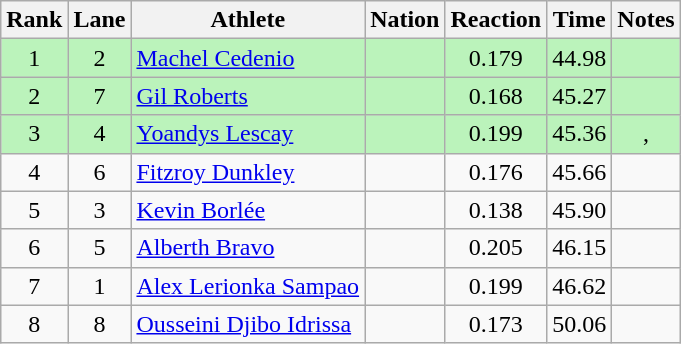<table class="wikitable sortable" style="text-align:center">
<tr>
<th>Rank</th>
<th>Lane</th>
<th>Athlete</th>
<th>Nation</th>
<th>Reaction</th>
<th>Time</th>
<th>Notes</th>
</tr>
<tr bgcolor=bbf3bb>
<td>1</td>
<td>2</td>
<td align=left><a href='#'>Machel Cedenio</a></td>
<td align=left></td>
<td>0.179</td>
<td>44.98</td>
<td></td>
</tr>
<tr bgcolor=bbf3bb>
<td>2</td>
<td>7</td>
<td align=left><a href='#'>Gil Roberts</a></td>
<td align=left></td>
<td>0.168</td>
<td>45.27</td>
<td></td>
</tr>
<tr bgcolor=bbf3bb>
<td>3</td>
<td>4</td>
<td align=left><a href='#'>Yoandys Lescay</a></td>
<td align=left></td>
<td>0.199</td>
<td>45.36</td>
<td>, </td>
</tr>
<tr>
<td>4</td>
<td>6</td>
<td align=left><a href='#'>Fitzroy Dunkley</a></td>
<td align=left></td>
<td>0.176</td>
<td>45.66</td>
<td></td>
</tr>
<tr>
<td>5</td>
<td>3</td>
<td align=left><a href='#'>Kevin Borlée</a></td>
<td align=left></td>
<td>0.138</td>
<td>45.90</td>
<td></td>
</tr>
<tr>
<td>6</td>
<td>5</td>
<td align=left><a href='#'>Alberth Bravo</a></td>
<td align=left></td>
<td>0.205</td>
<td>46.15</td>
<td></td>
</tr>
<tr>
<td>7</td>
<td>1</td>
<td align=left><a href='#'>Alex Lerionka Sampao</a></td>
<td align=left></td>
<td>0.199</td>
<td>46.62</td>
<td></td>
</tr>
<tr>
<td>8</td>
<td>8</td>
<td align=left><a href='#'>Ousseini Djibo Idrissa</a></td>
<td align=left></td>
<td>0.173</td>
<td>50.06</td>
<td></td>
</tr>
</table>
